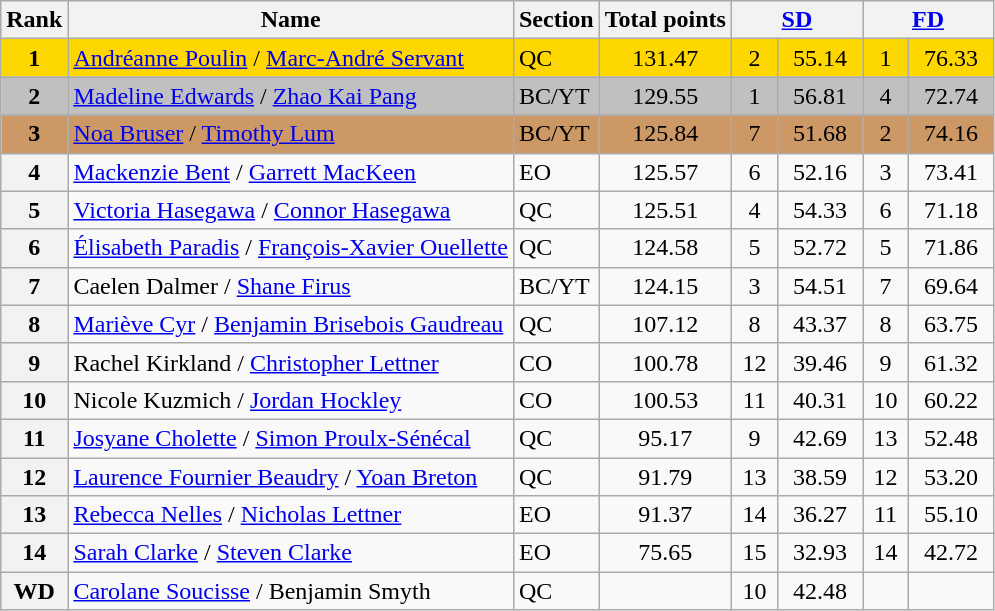<table class="wikitable sortable">
<tr>
<th>Rank</th>
<th>Name</th>
<th>Section</th>
<th>Total points</th>
<th colspan="2" width="80px"><a href='#'>SD</a></th>
<th colspan="2" width="80px"><a href='#'>FD</a></th>
</tr>
<tr bgcolor="gold">
<td align="center"><strong>1</strong></td>
<td><a href='#'>Andréanne Poulin</a> / <a href='#'>Marc-André Servant</a></td>
<td>QC</td>
<td align="center">131.47</td>
<td align="center">2</td>
<td align="center">55.14</td>
<td align="center">1</td>
<td align="center">76.33</td>
</tr>
<tr bgcolor="silver">
<td align="center"><strong>2</strong></td>
<td><a href='#'>Madeline Edwards</a> / <a href='#'>Zhao Kai Pang</a></td>
<td>BC/YT</td>
<td align="center">129.55</td>
<td align="center">1</td>
<td align="center">56.81</td>
<td align="center">4</td>
<td align="center">72.74</td>
</tr>
<tr bgcolor="cc9966">
<td align="center"><strong>3</strong></td>
<td><a href='#'>Noa Bruser</a> / <a href='#'>Timothy Lum</a></td>
<td>BC/YT</td>
<td align="center">125.84</td>
<td align="center">7</td>
<td align="center">51.68</td>
<td align="center">2</td>
<td align="center">74.16</td>
</tr>
<tr>
<th>4</th>
<td><a href='#'>Mackenzie Bent</a> / <a href='#'>Garrett MacKeen</a></td>
<td>EO</td>
<td align="center">125.57</td>
<td align="center">6</td>
<td align="center">52.16</td>
<td align="center">3</td>
<td align="center">73.41</td>
</tr>
<tr>
<th>5</th>
<td><a href='#'>Victoria Hasegawa</a> / <a href='#'>Connor Hasegawa</a></td>
<td>QC</td>
<td align="center">125.51</td>
<td align="center">4</td>
<td align="center">54.33</td>
<td align="center">6</td>
<td align="center">71.18</td>
</tr>
<tr>
<th>6</th>
<td><a href='#'>Élisabeth Paradis</a> / <a href='#'>François-Xavier Ouellette</a></td>
<td>QC</td>
<td align="center">124.58</td>
<td align="center">5</td>
<td align="center">52.72</td>
<td align="center">5</td>
<td align="center">71.86</td>
</tr>
<tr>
<th>7</th>
<td>Caelen Dalmer / <a href='#'>Shane Firus</a></td>
<td>BC/YT</td>
<td align="center">124.15</td>
<td align="center">3</td>
<td align="center">54.51</td>
<td align="center">7</td>
<td align="center">69.64</td>
</tr>
<tr>
<th>8</th>
<td><a href='#'>Mariève Cyr</a> / <a href='#'>Benjamin Brisebois Gaudreau</a></td>
<td>QC</td>
<td align="center">107.12</td>
<td align="center">8</td>
<td align="center">43.37</td>
<td align="center">8</td>
<td align="center">63.75</td>
</tr>
<tr>
<th>9</th>
<td>Rachel Kirkland / <a href='#'>Christopher Lettner</a></td>
<td>CO</td>
<td align="center">100.78</td>
<td align="center">12</td>
<td align="center">39.46</td>
<td align="center">9</td>
<td align="center">61.32</td>
</tr>
<tr>
<th>10</th>
<td>Nicole Kuzmich / <a href='#'>Jordan Hockley</a></td>
<td>CO</td>
<td align="center">100.53</td>
<td align="center">11</td>
<td align="center">40.31</td>
<td align="center">10</td>
<td align="center">60.22</td>
</tr>
<tr>
<th>11</th>
<td><a href='#'>Josyane Cholette</a> / <a href='#'>Simon Proulx-Sénécal</a></td>
<td>QC</td>
<td align="center">95.17</td>
<td align="center">9</td>
<td align="center">42.69</td>
<td align="center">13</td>
<td align="center">52.48</td>
</tr>
<tr>
<th>12</th>
<td><a href='#'>Laurence Fournier Beaudry</a> / <a href='#'>Yoan Breton</a></td>
<td>QC</td>
<td align="center">91.79</td>
<td align="center">13</td>
<td align="center">38.59</td>
<td align="center">12</td>
<td align="center">53.20</td>
</tr>
<tr>
<th>13</th>
<td><a href='#'>Rebecca Nelles</a> / <a href='#'>Nicholas Lettner</a></td>
<td>EO</td>
<td align="center">91.37</td>
<td align="center">14</td>
<td align="center">36.27</td>
<td align="center">11</td>
<td align="center">55.10</td>
</tr>
<tr>
<th>14</th>
<td><a href='#'>Sarah Clarke</a> / <a href='#'>Steven Clarke</a></td>
<td>EO</td>
<td align="center">75.65</td>
<td align="center">15</td>
<td align="center">32.93</td>
<td align="center">14</td>
<td align="center">42.72</td>
</tr>
<tr>
<th>WD</th>
<td><a href='#'>Carolane Soucisse</a> / Benjamin Smyth</td>
<td>QC</td>
<td></td>
<td align="center">10</td>
<td align="center">42.48</td>
<td></td>
<td></td>
</tr>
</table>
